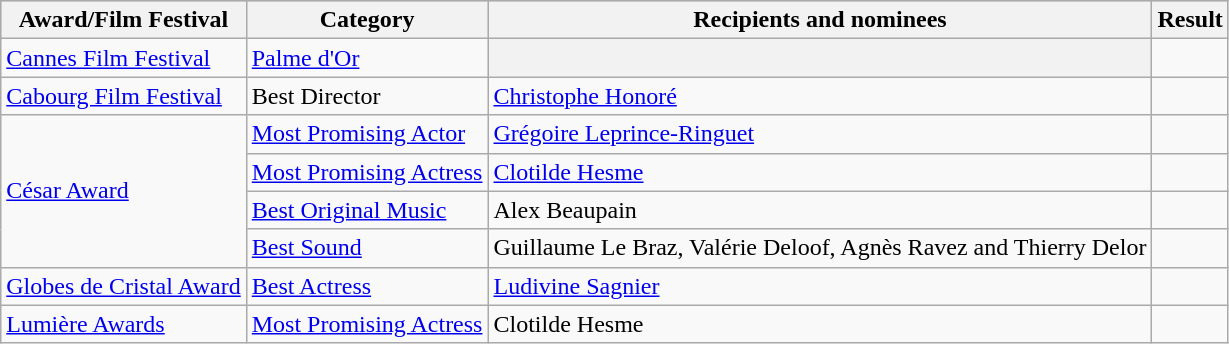<table class="wikitable plainrowheaders sortable">
<tr style="background:#ccc; text-align:center;">
<th scope="col">Award/Film Festival</th>
<th scope="col">Category</th>
<th scope="col">Recipients and nominees</th>
<th scope="col">Result</th>
</tr>
<tr>
<td><a href='#'>Cannes Film Festival</a></td>
<td><a href='#'>Palme d'Or</a></td>
<th></th>
<td></td>
</tr>
<tr>
<td><a href='#'>Cabourg Film Festival</a></td>
<td>Best Director</td>
<td><a href='#'>Christophe Honoré</a></td>
<td></td>
</tr>
<tr>
<td rowspan=4><a href='#'>César Award</a></td>
<td><a href='#'>Most Promising Actor</a></td>
<td><a href='#'>Grégoire Leprince-Ringuet</a></td>
<td></td>
</tr>
<tr>
<td><a href='#'>Most Promising Actress</a></td>
<td><a href='#'>Clotilde Hesme</a></td>
<td></td>
</tr>
<tr>
<td><a href='#'>Best Original Music</a></td>
<td>Alex Beaupain</td>
<td></td>
</tr>
<tr>
<td><a href='#'>Best Sound</a></td>
<td>Guillaume Le Braz, Valérie Deloof, Agnès Ravez and Thierry Delor</td>
<td></td>
</tr>
<tr>
<td><a href='#'>Globes de Cristal Award</a></td>
<td><a href='#'>Best Actress</a></td>
<td><a href='#'>Ludivine Sagnier</a></td>
<td></td>
</tr>
<tr>
<td><a href='#'>Lumière Awards</a></td>
<td><a href='#'>Most Promising Actress</a></td>
<td>Clotilde Hesme</td>
<td></td>
</tr>
</table>
